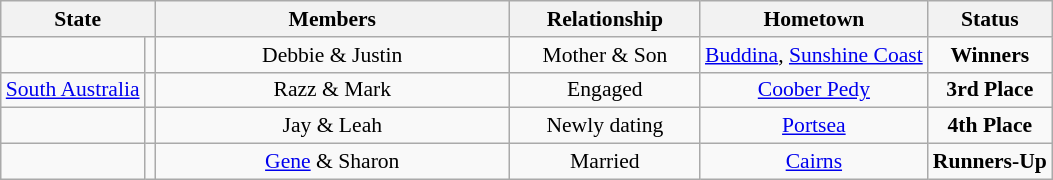<table class="wikitable sortable" align="center" style="text-align:center; font-size:90%">
<tr>
<th colspan="2">State</th>
<th width="230px">Members</th>
<th width="120px">Relationship</th>
<th>Hometown</th>
<th>Status</th>
</tr>
<tr>
<td></td>
<td></td>
<td>Debbie & Justin</td>
<td>Mother & Son</td>
<td><a href='#'>Buddina</a>, <a href='#'>Sunshine Coast</a></td>
<td><strong>Winners</strong></td>
</tr>
<tr>
<td><a href='#'>South Australia</a></td>
<td></td>
<td>Razz & Mark</td>
<td>Engaged</td>
<td><a href='#'>Coober Pedy</a></td>
<td><strong>3rd Place</strong></td>
</tr>
<tr>
<td></td>
<td></td>
<td>Jay & Leah</td>
<td>Newly dating</td>
<td><a href='#'>Portsea</a></td>
<td><strong>4th Place</strong></td>
</tr>
<tr>
<td></td>
<td></td>
<td><a href='#'>Gene</a> & Sharon</td>
<td>Married</td>
<td><a href='#'>Cairns</a></td>
<td><strong>Runners-Up</strong></td>
</tr>
</table>
